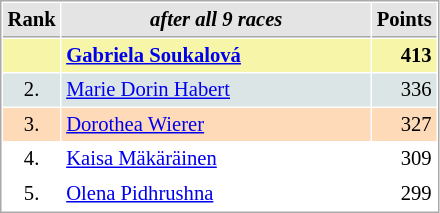<table cellspacing="1" cellpadding="3" style="border:1px solid #aaa; font-size:86%;">
<tr style="background:#e4e4e4;">
<th style="border-bottom:1px solid #aaa; width:10px;">Rank</th>
<th style="border-bottom:1px solid #aaa; width:200px; white-space:nowrap;"><em>after all 9 races</em></th>
<th style="border-bottom:1px solid #aaa; width:20px;">Points</th>
</tr>
<tr style="background:#f7f6a8;">
<td style="text-align:center"></td>
<td> <strong><a href='#'>Gabriela Soukalová</a></strong></td>
<td style="text-align:right"><strong>413</strong></td>
</tr>
<tr style="background:#dce5e5;">
<td style="text-align:center">2.</td>
<td> <a href='#'>Marie Dorin Habert</a></td>
<td style="text-align:right">336</td>
</tr>
<tr style="background:#ffdab9;">
<td style="text-align:center">3.</td>
<td> <a href='#'>Dorothea Wierer</a></td>
<td style="text-align:right">327</td>
</tr>
<tr>
<td style="text-align:center">4.</td>
<td> <a href='#'>Kaisa Mäkäräinen</a></td>
<td style="text-align:right">309</td>
</tr>
<tr>
<td style="text-align:center">5.</td>
<td> <a href='#'>Olena Pidhrushna</a></td>
<td style="text-align:right">299</td>
</tr>
</table>
